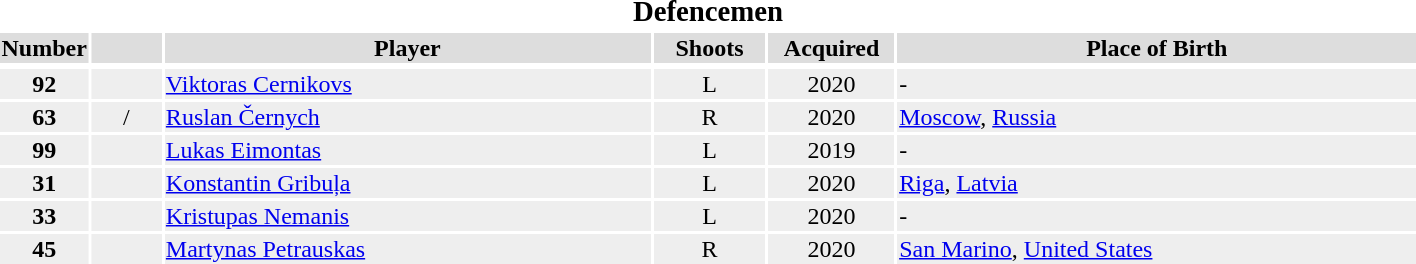<table width=75%>
<tr>
<th colspan=7><big>Defencemen</big></th>
</tr>
<tr bgcolor="#dddddd">
<th width=5%>Number</th>
<th width=5%></th>
<th !width=15%>Player</th>
<th width=8%>Shoots</th>
<th width=9%>Acquired</th>
<th width=37%>Place of Birth</th>
</tr>
<tr>
</tr>
<tr bgcolor="#eeeeee">
<td align=center><strong>92</strong></td>
<td align=center></td>
<td><a href='#'>Viktoras Cernikovs</a></td>
<td align=center>L</td>
<td align=center>2020</td>
<td>-</td>
</tr>
<tr bgcolor="#eeeeee">
<td align=center><strong>63</strong></td>
<td align=center>/</td>
<td><a href='#'>Ruslan Černych</a></td>
<td align=center>R</td>
<td align=center>2020</td>
<td><a href='#'>Moscow</a>, <a href='#'>Russia</a></td>
</tr>
<tr bgcolor="#eeeeee">
<td align=center><strong>99</strong></td>
<td align=center></td>
<td><a href='#'>Lukas Eimontas</a></td>
<td align=center>L</td>
<td align=center>2019</td>
<td>-</td>
</tr>
<tr bgcolor="#eeeeee">
<td align=center><strong>31</strong></td>
<td align=center></td>
<td><a href='#'>Konstantin Gribuļa</a></td>
<td align=center>L</td>
<td align=center>2020</td>
<td><a href='#'>Riga</a>, <a href='#'>Latvia</a></td>
</tr>
<tr bgcolor="#eeeeee">
<td align=center><strong>33</strong></td>
<td align=center></td>
<td><a href='#'>Kristupas Nemanis</a></td>
<td align=center>L</td>
<td align=center>2020</td>
<td>-</td>
</tr>
<tr bgcolor="#eeeeee">
<td align=center><strong>45</strong></td>
<td align=center></td>
<td><a href='#'>Martynas Petrauskas</a></td>
<td align=center>R</td>
<td align=center>2020</td>
<td><a href='#'>San Marino</a>, <a href='#'>United States</a></td>
</tr>
</table>
